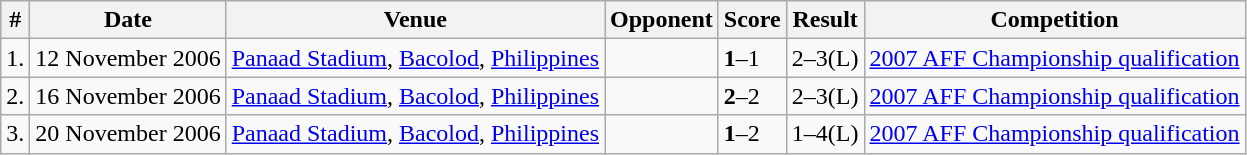<table class="wikitable">
<tr>
<th>#</th>
<th>Date</th>
<th>Venue</th>
<th>Opponent</th>
<th>Score</th>
<th>Result</th>
<th>Competition</th>
</tr>
<tr>
<td>1.</td>
<td>12 November 2006</td>
<td><a href='#'>Panaad Stadium</a>, <a href='#'>Bacolod</a>, <a href='#'>Philippines</a></td>
<td></td>
<td><strong>1</strong>–1</td>
<td>2–3(L)</td>
<td><a href='#'>2007 AFF Championship qualification</a></td>
</tr>
<tr>
<td>2.</td>
<td>16 November 2006</td>
<td><a href='#'>Panaad Stadium</a>, <a href='#'>Bacolod</a>, <a href='#'>Philippines</a></td>
<td></td>
<td><strong>2</strong>–2</td>
<td>2–3(L)</td>
<td><a href='#'>2007 AFF Championship qualification</a></td>
</tr>
<tr>
<td>3.</td>
<td>20 November 2006</td>
<td><a href='#'>Panaad Stadium</a>, <a href='#'>Bacolod</a>, <a href='#'>Philippines</a></td>
<td></td>
<td><strong>1</strong>–2</td>
<td>1–4(L)</td>
<td><a href='#'>2007 AFF Championship qualification</a></td>
</tr>
</table>
